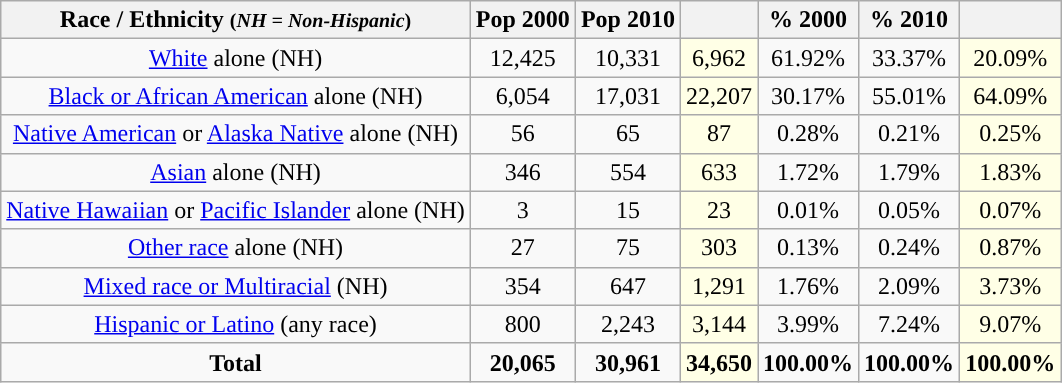<table class="wikitable" style="text-align:center;">
<tr>
<th>Race / Ethnicity <small>(<em>NH = Non-Hispanic</em>)</small></th>
<th>Pop 2000</th>
<th>Pop 2010</th>
<th></th>
<th>% 2000</th>
<th>% 2010</th>
<th></th>
</tr>
<tr>
<td><a href='#'>White</a> alone (NH)</td>
<td>12,425</td>
<td>10,331</td>
<td style='background: #ffffe6;'>6,962</td>
<td>61.92%</td>
<td>33.37%</td>
<td style='background: #ffffe6;'>20.09%</td>
</tr>
<tr>
<td><a href='#'>Black or African American</a> alone (NH)</td>
<td>6,054</td>
<td>17,031</td>
<td style='background: #ffffe6;'>22,207</td>
<td>30.17%</td>
<td>55.01%</td>
<td style='background: #ffffe6;'>64.09%</td>
</tr>
<tr>
<td><a href='#'>Native American</a> or <a href='#'>Alaska Native</a> alone (NH)</td>
<td>56</td>
<td>65</td>
<td style='background: #ffffe6;'>87</td>
<td>0.28%</td>
<td>0.21%</td>
<td style='background: #ffffe6;'>0.25%</td>
</tr>
<tr>
<td><a href='#'>Asian</a> alone (NH)</td>
<td>346</td>
<td>554</td>
<td style='background: #ffffe6;'>633</td>
<td>1.72%</td>
<td>1.79%</td>
<td style='background: #ffffe6;'>1.83%</td>
</tr>
<tr>
<td><a href='#'>Native Hawaiian</a> or <a href='#'>Pacific Islander</a> alone (NH)</td>
<td>3</td>
<td>15</td>
<td style='background: #ffffe6;'>23</td>
<td>0.01%</td>
<td>0.05%</td>
<td style='background: #ffffe6;'>0.07%</td>
</tr>
<tr>
<td><a href='#'>Other race</a> alone (NH)</td>
<td>27</td>
<td>75</td>
<td style='background: #ffffe6;'>303</td>
<td>0.13%</td>
<td>0.24%</td>
<td style='background: #ffffe6;'>0.87%</td>
</tr>
<tr>
<td><a href='#'>Mixed race or Multiracial</a> (NH)</td>
<td>354</td>
<td>647</td>
<td style='background: #ffffe6;'>1,291</td>
<td>1.76%</td>
<td>2.09%</td>
<td style='background: #ffffe6;'>3.73%</td>
</tr>
<tr>
<td><a href='#'>Hispanic or Latino</a> (any race)</td>
<td>800</td>
<td>2,243</td>
<td style='background: #ffffe6;'>3,144</td>
<td>3.99%</td>
<td>7.24%</td>
<td style='background: #ffffe6;'>9.07%</td>
</tr>
<tr>
<td><strong>Total</strong></td>
<td><strong>20,065</strong></td>
<td><strong>30,961</strong></td>
<td style='background: #ffffe6;'><strong>34,650</strong></td>
<td><strong>100.00%</strong></td>
<td><strong>100.00%</strong></td>
<td style='background: #ffffe6;'><strong>100.00%</strong></td>
</tr>
</table>
